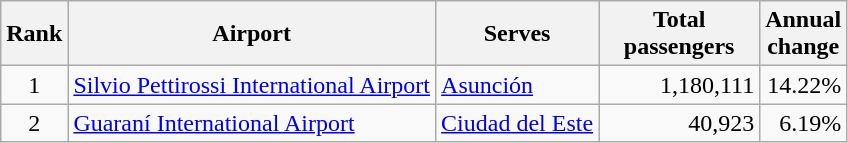<table class="wikitable sortable">
<tr>
<th>Rank</th>
<th>Airport</th>
<th>Serves</th>
<th style="width:100px">Total<br>passengers</th>
<th>Annual<br>change</th>
</tr>
<tr>
<td align="center">1</td>
<td><a href='#'>Silvio Pettirossi International Airport</a></td>
<td><a href='#'>Asunción</a></td>
<td align="right">1,180,111</td>
<td align="right">14.22%</td>
</tr>
<tr>
<td align="center">2</td>
<td><a href='#'>Guaraní International Airport</a></td>
<td><a href='#'>Ciudad del Este</a></td>
<td align="right">40,923</td>
<td align="right">6.19%</td>
</tr>
</table>
